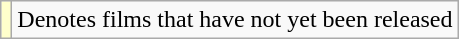<table class="wikitable">
<tr>
<td style="background:#ffc;"></td>
<td>Denotes films that have not yet been released</td>
</tr>
</table>
